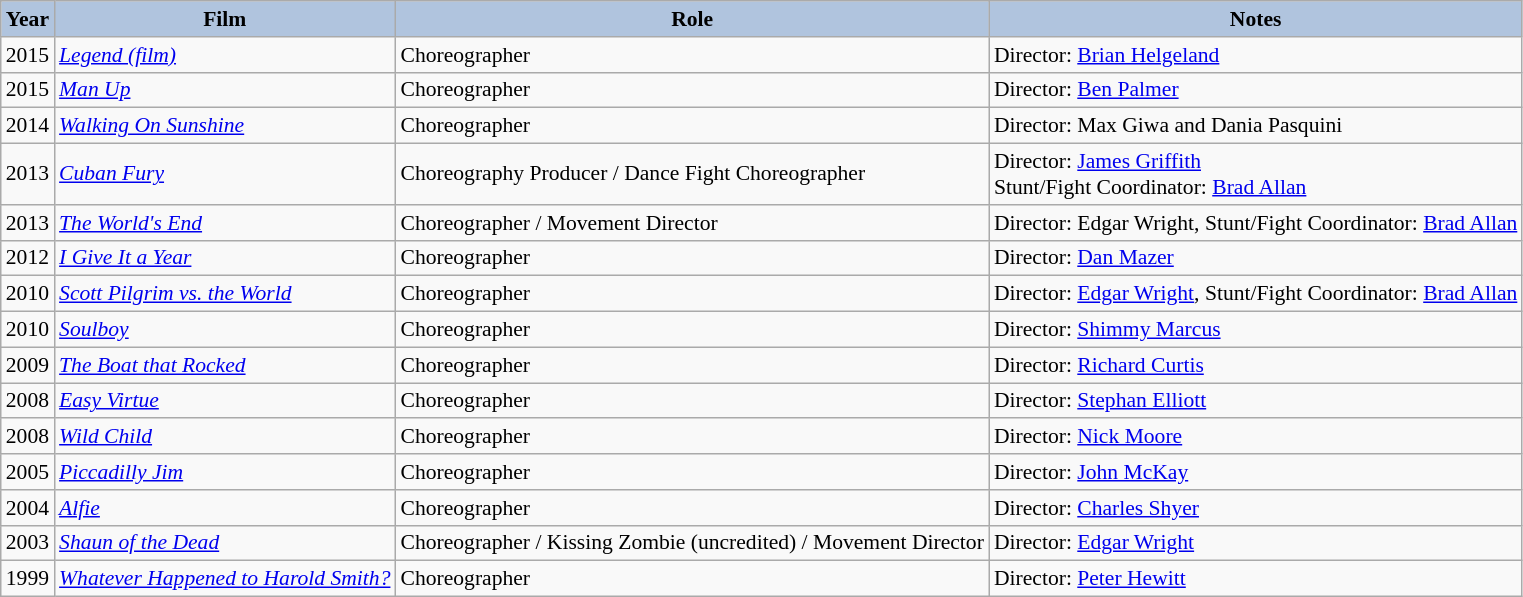<table class="wikitable" style="font-size:90%">
<tr style="text-align:center;">
<th style="background:#B0C4DE;">Year</th>
<th style="background:#B0C4DE;">Film</th>
<th style="background:#B0C4DE;">Role</th>
<th style="background:#B0C4DE;">Notes</th>
</tr>
<tr>
<td>2015</td>
<td><em><a href='#'>Legend (film)</a></em></td>
<td>Choreographer</td>
<td>Director:  <a href='#'>Brian Helgeland</a></td>
</tr>
<tr>
<td>2015</td>
<td><em><a href='#'>Man Up</a></em></td>
<td>Choreographer</td>
<td>Director:  <a href='#'>Ben Palmer</a></td>
</tr>
<tr>
<td>2014</td>
<td><em><a href='#'>Walking On Sunshine</a></em></td>
<td>Choreographer</td>
<td>Director: Max Giwa and Dania Pasquini</td>
</tr>
<tr>
<td>2013</td>
<td><em><a href='#'>Cuban Fury</a></em></td>
<td>Choreography Producer / Dance Fight Choreographer</td>
<td>Director: <a href='#'>James Griffith</a><br>Stunt/Fight Coordinator: <a href='#'>Brad Allan</a></td>
</tr>
<tr>
<td>2013</td>
<td><em><a href='#'>The World's End</a></em></td>
<td>Choreographer / Movement Director</td>
<td>Director: Edgar Wright, Stunt/Fight Coordinator: <a href='#'>Brad Allan</a></td>
</tr>
<tr>
<td>2012</td>
<td><em><a href='#'>I Give It a Year</a></em></td>
<td>Choreographer</td>
<td>Director: <a href='#'>Dan Mazer</a></td>
</tr>
<tr>
<td>2010</td>
<td><em><a href='#'>Scott Pilgrim vs. the World</a></em></td>
<td>Choreographer</td>
<td>Director: <a href='#'>Edgar Wright</a>, Stunt/Fight Coordinator: <a href='#'>Brad Allan</a></td>
</tr>
<tr>
<td>2010</td>
<td><em><a href='#'>Soulboy</a></em></td>
<td>Choreographer</td>
<td>Director: <a href='#'>Shimmy Marcus</a></td>
</tr>
<tr>
<td>2009</td>
<td><em><a href='#'>The Boat that Rocked</a></em></td>
<td>Choreographer</td>
<td>Director: <a href='#'>Richard Curtis</a></td>
</tr>
<tr>
<td>2008</td>
<td><em><a href='#'>Easy Virtue</a></em></td>
<td>Choreographer</td>
<td>Director: <a href='#'>Stephan Elliott</a></td>
</tr>
<tr>
<td>2008</td>
<td><em><a href='#'>Wild Child</a></em></td>
<td>Choreographer</td>
<td>Director: <a href='#'>Nick Moore</a></td>
</tr>
<tr>
<td>2005</td>
<td><em><a href='#'>Piccadilly Jim</a></em></td>
<td>Choreographer</td>
<td>Director: <a href='#'>John McKay</a></td>
</tr>
<tr>
<td>2004</td>
<td><em><a href='#'>Alfie</a></em></td>
<td>Choreographer</td>
<td>Director: <a href='#'>Charles Shyer</a></td>
</tr>
<tr>
<td>2003</td>
<td><em><a href='#'>Shaun of the Dead</a></em></td>
<td>Choreographer / Kissing Zombie (uncredited) / Movement Director</td>
<td>Director: <a href='#'>Edgar Wright</a></td>
</tr>
<tr>
<td>1999</td>
<td><em><a href='#'>Whatever Happened to Harold Smith?</a></em></td>
<td>Choreographer</td>
<td>Director: <a href='#'>Peter Hewitt</a></td>
</tr>
</table>
